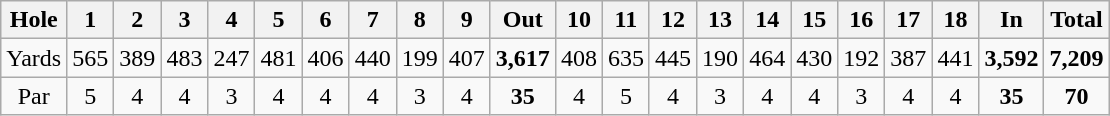<table class="wikitable" style="text-align:center">
<tr>
<th>Hole</th>
<th>1</th>
<th>2</th>
<th>3</th>
<th>4</th>
<th>5</th>
<th>6</th>
<th>7</th>
<th>8</th>
<th>9</th>
<th>Out</th>
<th>10</th>
<th>11</th>
<th>12</th>
<th>13</th>
<th>14</th>
<th>15</th>
<th>16</th>
<th>17</th>
<th>18</th>
<th>In</th>
<th>Total</th>
</tr>
<tr>
<td>Yards</td>
<td>565</td>
<td>389</td>
<td>483</td>
<td>247</td>
<td>481</td>
<td>406</td>
<td>440</td>
<td>199</td>
<td>407</td>
<td><strong>3,617</strong></td>
<td>408</td>
<td>635</td>
<td>445</td>
<td>190</td>
<td>464</td>
<td>430</td>
<td>192</td>
<td>387</td>
<td>441</td>
<td><strong>3,592</strong></td>
<td><strong>7,209</strong></td>
</tr>
<tr>
<td>Par</td>
<td>5</td>
<td>4</td>
<td>4</td>
<td>3</td>
<td>4</td>
<td>4</td>
<td>4</td>
<td>3</td>
<td>4</td>
<td><strong>35</strong></td>
<td>4</td>
<td>5</td>
<td>4</td>
<td>3</td>
<td>4</td>
<td>4</td>
<td>3</td>
<td>4</td>
<td>4</td>
<td><strong>35</strong></td>
<td><strong>70</strong></td>
</tr>
</table>
